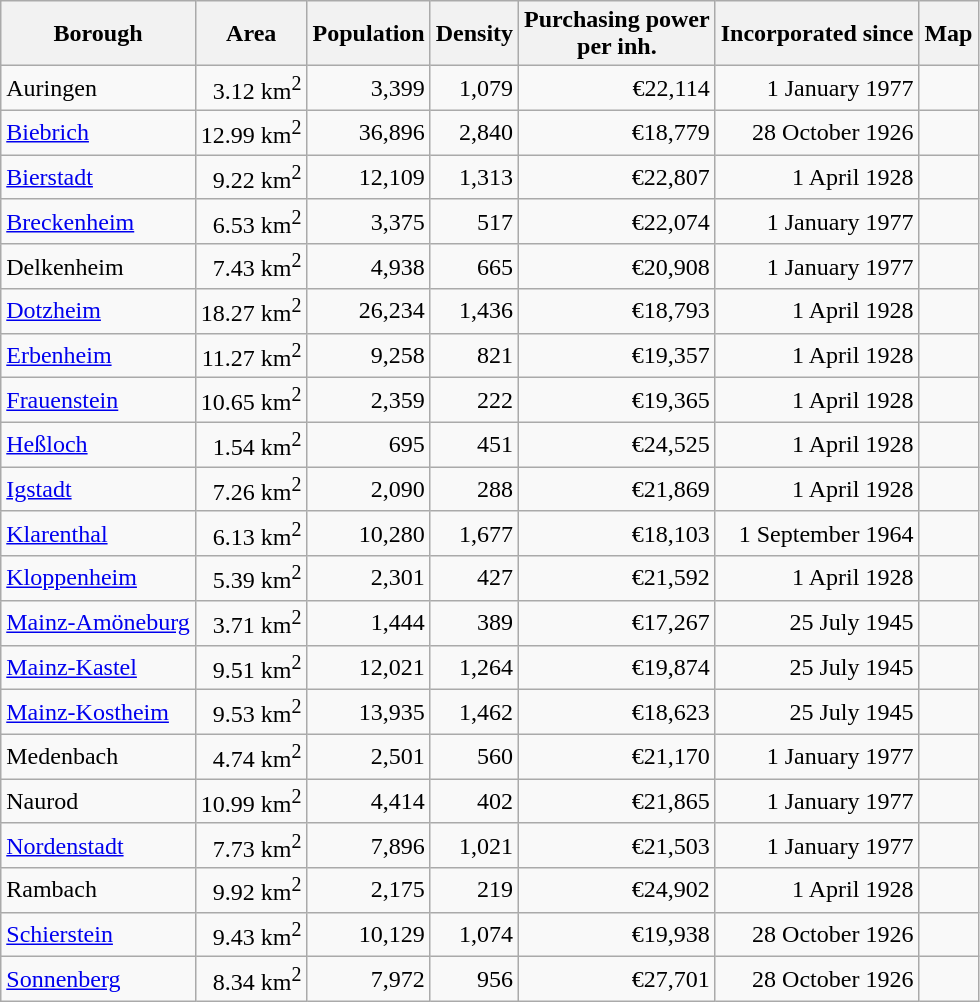<table class="wikitable sortable zebra">
<tr class="hintergrundfarbe5">
<th>Borough</th>
<th>Area</th>
<th>Population</th>
<th>Density</th>
<th>Purchasing power <br> per inh.</th>
<th>Incorporated since</th>
<th>Map</th>
</tr>
<tr>
<td Wiesbaden-Auringen>Auringen</td>
<td style="text-align:right;">3.12 km<sup>2</sup></td>
<td style="text-align:right;">3,399</td>
<td style="text-align:right;">1,079</td>
<td style="text-align:right;">€22,114</td>
<td style="text-align:right;">1 January 1977</td>
<td style="text-align:center;"></td>
</tr>
<tr>
<td><a href='#'>Biebrich</a></td>
<td style="text-align:right;">12.99 km<sup>2</sup></td>
<td style="text-align:right;">36,896</td>
<td style="text-align:right;">2,840</td>
<td style="text-align:right;">€18,779</td>
<td style="text-align:right;">28 October 1926</td>
<td style="text-align:center;"></td>
</tr>
<tr>
<td><a href='#'>Bierstadt</a></td>
<td style="text-align:right;">9.22 km<sup>2</sup></td>
<td style="text-align:right;">12,109</td>
<td style="text-align:right;">1,313</td>
<td style="text-align:right;">€22,807</td>
<td style="text-align:right;">1 April 1928</td>
<td style="text-align:center;"></td>
</tr>
<tr>
<td><a href='#'>Breckenheim</a></td>
<td style="text-align:right;">6.53 km<sup>2</sup></td>
<td style="text-align:right;">3,375</td>
<td style="text-align:right;">517</td>
<td style="text-align:right;">€22,074</td>
<td style="text-align:right;">1 January 1977</td>
<td style="text-align:center;"></td>
</tr>
<tr>
<td Wiesbaden-Delkenheim>Delkenheim</td>
<td style="text-align:right;">7.43 km<sup>2</sup></td>
<td style="text-align:right;">4,938</td>
<td style="text-align:right;">665</td>
<td style="text-align:right;">€20,908</td>
<td style="text-align:right;">1 January 1977</td>
<td style="text-align:center;"></td>
</tr>
<tr>
<td><a href='#'>Dotzheim</a></td>
<td style="text-align:right;">18.27 km<sup>2</sup></td>
<td style="text-align:right;">26,234</td>
<td style="text-align:right;">1,436</td>
<td style="text-align:right;">€18,793</td>
<td style="text-align:right;">1 April 1928</td>
<td style="text-align:center;"></td>
</tr>
<tr>
<td><a href='#'>Erbenheim</a></td>
<td style="text-align:right;">11.27 km<sup>2</sup></td>
<td style="text-align:right;">9,258</td>
<td style="text-align:right;">821</td>
<td style="text-align:right;">€19,357</td>
<td style="text-align:right;">1 April 1928</td>
<td style="text-align:center;"></td>
</tr>
<tr>
<td><a href='#'>Frauenstein</a></td>
<td style="text-align:right;">10.65 km<sup>2</sup></td>
<td style="text-align:right;">2,359</td>
<td style="text-align:right;">222</td>
<td style="text-align:right;">€19,365</td>
<td style="text-align:right;">1 April 1928</td>
<td style="text-align:center;"></td>
</tr>
<tr>
<td><a href='#'>Heßloch</a></td>
<td style="text-align:right;">1.54 km<sup>2</sup></td>
<td style="text-align:right;">695</td>
<td style="text-align:right;">451</td>
<td style="text-align:right;">€24,525</td>
<td style="text-align:right;">1 April 1928</td>
<td style="text-align:center;"></td>
</tr>
<tr>
<td><a href='#'>Igstadt</a></td>
<td style="text-align:right;">7.26 km<sup>2</sup></td>
<td style="text-align:right;">2,090</td>
<td style="text-align:right;">288</td>
<td style="text-align:right;">€21,869</td>
<td style="text-align:right;">1 April 1928</td>
<td style="text-align:center;" is></td>
</tr>
<tr>
<td><a href='#'>Klarenthal</a></td>
<td style="text-align:right;">6.13 km<sup>2</sup></td>
<td style="text-align:right;">10,280</td>
<td style="text-align:right;">1,677</td>
<td style="text-align:right;">€18,103</td>
<td style="text-align:right;">1 September 1964</td>
<td style="text-align:center;"></td>
</tr>
<tr>
<td><a href='#'>Kloppenheim</a></td>
<td style="text-align:right;">5.39 km<sup>2</sup></td>
<td style="text-align:right;">2,301</td>
<td style="text-align:right;">427</td>
<td style="text-align:right;">€21,592</td>
<td style="text-align:right;">1 April 1928</td>
<td style="text-align:center;"></td>
</tr>
<tr>
<td><a href='#'>Mainz-Amöneburg</a></td>
<td style="text-align:right;">3.71 km<sup>2</sup></td>
<td style="text-align:right;">1,444</td>
<td style="text-align:right;">389</td>
<td style="text-align:right;">€17,267</td>
<td style="text-align:right;">25 July 1945</td>
<td style="text-align:center;"></td>
</tr>
<tr>
<td><a href='#'>Mainz-Kastel</a></td>
<td style="text-align:right;">9.51 km<sup>2</sup></td>
<td style="text-align:right;">12,021</td>
<td style="text-align:right;">1,264</td>
<td style="text-align:right;">€19,874</td>
<td style="text-align:right;">25 July 1945</td>
<td style="text-align:center;"></td>
</tr>
<tr>
<td><a href='#'>Mainz-Kostheim</a></td>
<td style="text-align:right;">9.53 km<sup>2</sup></td>
<td style="text-align:right;">13,935</td>
<td style="text-align:right;">1,462</td>
<td style="text-align:right;">€18,623</td>
<td style="text-align:right;">25 July 1945</td>
<td style="text-align:center;"></td>
</tr>
<tr>
<td Wiesbaden-Medenbach>Medenbach</td>
<td style="text-align:right;">4.74 km<sup>2</sup></td>
<td style="text-align:right;">2,501</td>
<td style="text-align:right;">560</td>
<td style="text-align:right;">€21,170</td>
<td style="text-align:right;">1 January 1977</td>
<td style="text-align:center;"></td>
</tr>
<tr>
<td Wiesbaden-Naurod>Naurod</td>
<td style="text-align:right;">10.99 km<sup>2</sup></td>
<td style="text-align:right;">4,414</td>
<td style="text-align:right;">402</td>
<td style="text-align:right;">€21,865</td>
<td style="text-align:right;">1 January 1977</td>
<td style="text-align:center;"></td>
</tr>
<tr>
<td><a href='#'>Nordenstadt</a></td>
<td style="text-align:right;">7.73 km<sup>2</sup></td>
<td style="text-align:right;">7,896</td>
<td style="text-align:right;">1,021</td>
<td style="text-align:right;">€21,503</td>
<td style="text-align:right;">1 January 1977</td>
<td style="text-align:center;"></td>
</tr>
<tr>
<td Wiesbaden-Rambach>Rambach</td>
<td style="text-align:right;">9.92 km<sup>2</sup></td>
<td style="text-align:right;">2,175</td>
<td style="text-align:right;">219</td>
<td style="text-align:right;">€24,902</td>
<td style="text-align:right;">1 April 1928</td>
<td style="text-align:center;"></td>
</tr>
<tr>
<td><a href='#'>Schierstein</a></td>
<td style="text-align:right;">9.43 km<sup>2</sup></td>
<td style="text-align:right;">10,129</td>
<td style="text-align:right;">1,074</td>
<td style="text-align:right;">€19,938</td>
<td style="text-align:right;">28 October 1926</td>
<td style="text-align:center;"></td>
</tr>
<tr>
<td><a href='#'>Sonnenberg</a></td>
<td style="text-align:right;">8.34 km<sup>2</sup></td>
<td style="text-align:right;">7,972</td>
<td style="text-align:right;">956</td>
<td style="text-align:right;">€27,701</td>
<td style="text-align:right;">28 October 1926</td>
<td style="text-align:center;"></td>
</tr>
</table>
